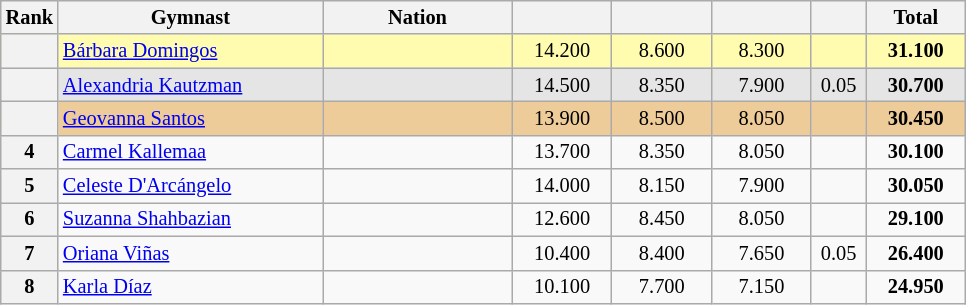<table class="wikitable sortable" style="text-align:center; font-size:85%">
<tr>
<th scope="col" style="width:20px;">Rank</th>
<th scope="col" style="width:170px;">Gymnast</th>
<th scope="col" style="width:120px;">Nation</th>
<th scope="col" style="width:60px;"></th>
<th scope="col" style="width:60px;"></th>
<th scope="col" style="width:60px;"></th>
<th scope="col" style="width:30px;"></th>
<th scope="col" style="width:60px;">Total</th>
</tr>
<tr bgcolor="fffcaf">
<th scope="row"></th>
<td align="left"><a href='#'>Bárbara Domingos</a></td>
<td style="text-align:left;"></td>
<td>14.200</td>
<td>8.600</td>
<td>8.300</td>
<td></td>
<td><strong>31.100</strong></td>
</tr>
<tr bgcolor="e5e5e5">
<th scope="row"></th>
<td align="left"><a href='#'>Alexandria Kautzman</a></td>
<td style="text-align:left;"></td>
<td>14.500</td>
<td>8.350</td>
<td>7.900</td>
<td>0.05</td>
<td><strong>30.700</strong></td>
</tr>
<tr bgcolor="eecc99">
<th scope="row"></th>
<td align="left"><a href='#'>Geovanna Santos</a></td>
<td style="text-align:left;"></td>
<td>13.900</td>
<td>8.500</td>
<td>8.050</td>
<td></td>
<td><strong>30.450</strong></td>
</tr>
<tr>
<th scope="row">4</th>
<td align="left"><a href='#'>Carmel Kallemaa</a></td>
<td style="text-align:left;"></td>
<td>13.700</td>
<td>8.350</td>
<td>8.050</td>
<td></td>
<td><strong>30.100</strong></td>
</tr>
<tr>
<th scope="row">5</th>
<td align="left"><a href='#'>Celeste D'Arcángelo</a></td>
<td style="text-align:left;"></td>
<td>14.000</td>
<td>8.150</td>
<td>7.900</td>
<td></td>
<td><strong>30.050</strong></td>
</tr>
<tr>
<th scope="row">6</th>
<td align="left"><a href='#'>Suzanna Shahbazian</a></td>
<td style="text-align:left;"></td>
<td>12.600</td>
<td>8.450</td>
<td>8.050</td>
<td></td>
<td><strong>29.100</strong></td>
</tr>
<tr>
<th scope="row">7</th>
<td align="left"><a href='#'>Oriana Viñas</a></td>
<td style="text-align:left;"></td>
<td>10.400</td>
<td>8.400</td>
<td>7.650</td>
<td>0.05</td>
<td><strong>26.400</strong></td>
</tr>
<tr>
<th scope="row">8</th>
<td align="left"><a href='#'>Karla Díaz</a></td>
<td style="text-align:left;"></td>
<td>10.100</td>
<td>7.700</td>
<td>7.150</td>
<td></td>
<td><strong>24.950</strong></td>
</tr>
</table>
